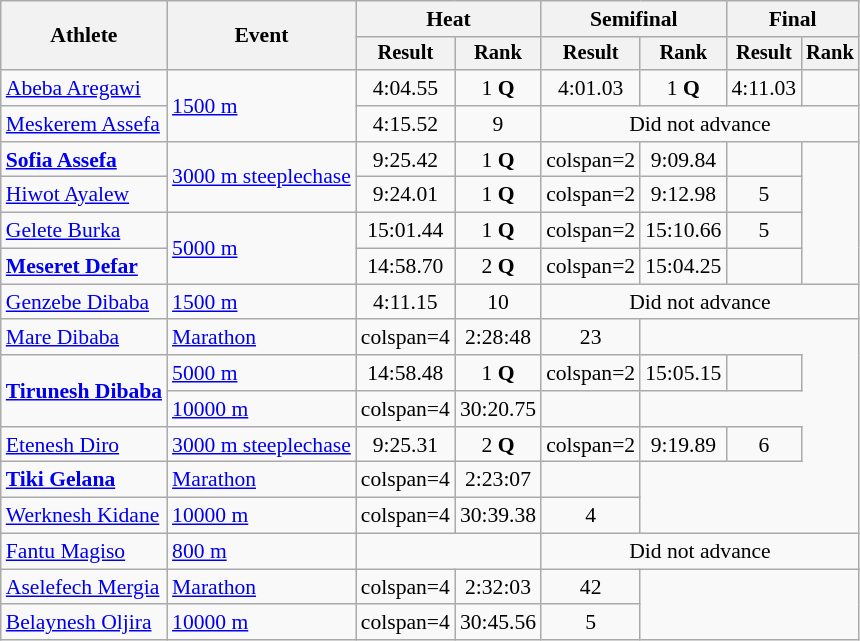<table class="wikitable" style="font-size:90%">
<tr>
<th rowspan="2">Athlete</th>
<th rowspan="2">Event</th>
<th colspan="2">Heat</th>
<th colspan="2">Semifinal</th>
<th colspan="2">Final</th>
</tr>
<tr style="font-size:95%">
<th>Result</th>
<th>Rank</th>
<th>Result</th>
<th>Rank</th>
<th>Result</th>
<th>Rank</th>
</tr>
<tr align=center>
<td align=left><a href='#'>Abeba Aregawi</a></td>
<td align=left rowspan=2><a href='#'>1500 m</a></td>
<td>4:04.55</td>
<td>1 <strong>Q</strong></td>
<td>4:01.03</td>
<td>1 <strong>Q</strong></td>
<td>4:11.03</td>
<td></td>
</tr>
<tr align=center>
<td align=left><a href='#'>Meskerem Assefa</a></td>
<td>4:15.52</td>
<td>9</td>
<td colspan="4">Did not advance</td>
</tr>
<tr align=center>
<td align=left><strong><a href='#'>Sofia Assefa</a></strong></td>
<td align=left rowspan=2><a href='#'>3000 m steeplechase</a></td>
<td>9:25.42</td>
<td>1 <strong>Q</strong></td>
<td>colspan=2 </td>
<td>9:09.84</td>
<td></td>
</tr>
<tr align=center>
<td align=left><a href='#'>Hiwot Ayalew</a></td>
<td>9:24.01</td>
<td>1 <strong>Q</strong></td>
<td>colspan=2 </td>
<td>9:12.98</td>
<td>5</td>
</tr>
<tr align=center>
<td align=left><a href='#'>Gelete Burka</a></td>
<td align=left rowspan=2><a href='#'>5000 m</a></td>
<td>15:01.44</td>
<td>1 <strong>Q</strong></td>
<td>colspan=2 </td>
<td>15:10.66</td>
<td>5</td>
</tr>
<tr align=center>
<td align=left><strong><a href='#'>Meseret Defar</a></strong></td>
<td>14:58.70</td>
<td>2 <strong>Q</strong></td>
<td>colspan=2 </td>
<td>15:04.25</td>
<td></td>
</tr>
<tr align=center>
<td align=left><a href='#'>Genzebe Dibaba</a></td>
<td align=left><a href='#'>1500 m</a></td>
<td>4:11.15</td>
<td>10</td>
<td colspan="4">Did not advance</td>
</tr>
<tr align=center>
<td align=left><a href='#'>Mare Dibaba</a></td>
<td align=left><a href='#'>Marathon</a></td>
<td>colspan=4 </td>
<td>2:28:48</td>
<td>23</td>
</tr>
<tr align=center>
<td align=left rowspan=2><strong><a href='#'>Tirunesh Dibaba</a></strong></td>
<td align=left><a href='#'>5000 m</a></td>
<td>14:58.48</td>
<td>1 <strong>Q</strong></td>
<td>colspan=2 </td>
<td>15:05.15</td>
<td></td>
</tr>
<tr align=center>
<td align=left><a href='#'>10000 m</a></td>
<td>colspan=4 </td>
<td>30:20.75</td>
<td></td>
</tr>
<tr align=center>
<td align=left><a href='#'>Etenesh Diro</a></td>
<td align=left><a href='#'>3000 m steeplechase</a></td>
<td>9:25.31</td>
<td>2 <strong>Q</strong></td>
<td>colspan=2 </td>
<td>9:19.89</td>
<td>6</td>
</tr>
<tr align=center>
<td align=left><strong><a href='#'>Tiki Gelana</a></strong></td>
<td align=left><a href='#'>Marathon</a></td>
<td>colspan=4 </td>
<td>2:23:07</td>
<td></td>
</tr>
<tr align=center>
<td align=left><a href='#'>Werknesh Kidane</a></td>
<td align=left><a href='#'>10000 m</a></td>
<td>colspan=4 </td>
<td>30:39.38</td>
<td>4</td>
</tr>
<tr align=center>
<td align=left><a href='#'>Fantu Magiso</a></td>
<td align=left><a href='#'>800 m</a></td>
<td colspan=2></td>
<td colspan=4>Did not advance</td>
</tr>
<tr align=center>
<td align=left><a href='#'>Aselefech Mergia</a></td>
<td align=left><a href='#'>Marathon</a></td>
<td>colspan=4 </td>
<td>2:32:03</td>
<td>42</td>
</tr>
<tr align=center>
<td align=left><a href='#'>Belaynesh Oljira</a></td>
<td align=left><a href='#'>10000 m</a></td>
<td>colspan=4 </td>
<td>30:45.56</td>
<td>5</td>
</tr>
</table>
